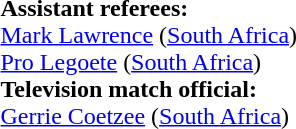<table width=100% style="font-size: 100%">
<tr>
<td><br><strong>Assistant referees:</strong>
<br><a href='#'>Mark Lawrence</a> (<a href='#'>South Africa</a>)
<br><a href='#'>Pro Legoete</a> (<a href='#'>South Africa</a>)
<br><strong>Television match official:</strong>
<br><a href='#'>Gerrie Coetzee</a> (<a href='#'>South Africa</a>)</td>
</tr>
</table>
